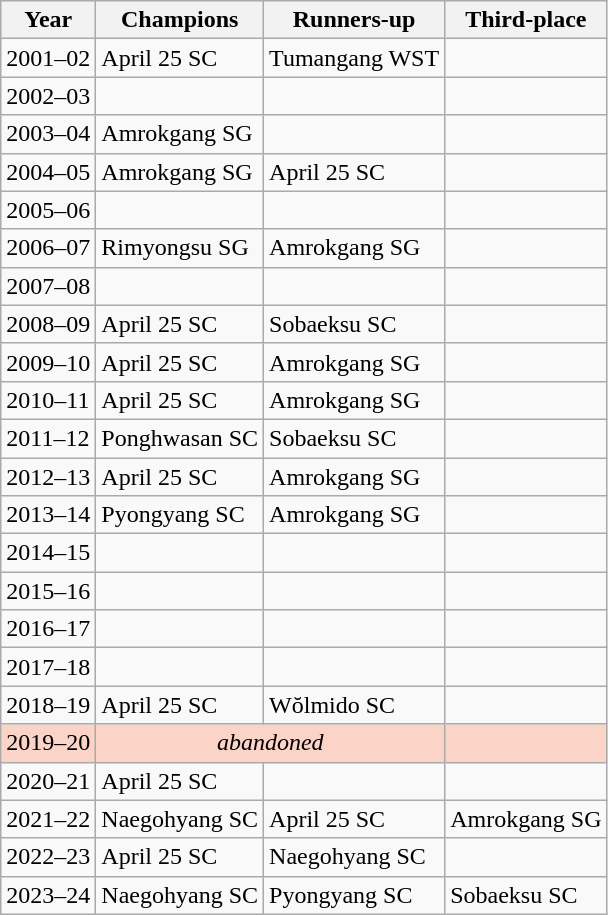<table class="wikitable">
<tr>
<th>Year</th>
<th>Champions</th>
<th>Runners-up</th>
<th>Third-place</th>
</tr>
<tr>
<td>2001–02</td>
<td>April 25 SC</td>
<td>Tumangang WST</td>
<td></td>
</tr>
<tr>
<td>2002–03</td>
<td></td>
<td></td>
<td></td>
</tr>
<tr>
<td>2003–04</td>
<td>Amrokgang SG</td>
<td></td>
<td></td>
</tr>
<tr>
<td>2004–05</td>
<td>Amrokgang SG</td>
<td>April 25 SC</td>
<td></td>
</tr>
<tr>
<td>2005–06</td>
<td></td>
<td></td>
<td></td>
</tr>
<tr>
<td>2006–07</td>
<td>Rimyongsu SG</td>
<td>Amrokgang SG</td>
<td></td>
</tr>
<tr>
<td>2007–08</td>
<td></td>
<td></td>
<td></td>
</tr>
<tr>
<td>2008–09</td>
<td>April 25 SC</td>
<td>Sobaeksu SC</td>
<td></td>
</tr>
<tr>
<td>2009–10</td>
<td>April 25 SC</td>
<td>Amrokgang SG</td>
<td></td>
</tr>
<tr>
<td>2010–11</td>
<td>April 25 SC</td>
<td>Amrokgang SG</td>
<td></td>
</tr>
<tr>
<td>2011–12</td>
<td>Ponghwasan SC</td>
<td>Sobaeksu SC</td>
<td></td>
</tr>
<tr>
<td>2012–13</td>
<td>April 25 SC</td>
<td>Amrokgang SG</td>
<td></td>
</tr>
<tr>
<td>2013–14</td>
<td>Pyongyang SC</td>
<td>Amrokgang SG</td>
<td></td>
</tr>
<tr>
<td>2014–15</td>
<td></td>
<td></td>
<td></td>
</tr>
<tr>
<td>2015–16</td>
<td></td>
<td></td>
<td></td>
</tr>
<tr>
<td>2016–17</td>
<td></td>
<td></td>
<td></td>
</tr>
<tr>
<td>2017–18</td>
<td></td>
<td></td>
<td></td>
</tr>
<tr>
<td>2018–19</td>
<td>April 25 SC</td>
<td>Wŏlmido SC</td>
<td></td>
</tr>
<tr bgcolor=#fcd3c7>
<td>2019–20</td>
<td align=center colspan=2><em>abandoned</em></td>
<td></td>
</tr>
<tr>
<td>2020–21</td>
<td>April 25 SC </td>
<td></td>
<td></td>
</tr>
<tr>
<td>2021–22</td>
<td>Naegohyang SC</td>
<td>April 25 SC</td>
<td>Amrokgang SG</td>
</tr>
<tr>
<td>2022–23</td>
<td>April 25 SC</td>
<td>Naegohyang SC</td>
<td></td>
</tr>
<tr>
<td>2023–24</td>
<td>Naegohyang SC</td>
<td>Pyongyang SC</td>
<td>Sobaeksu SC</td>
</tr>
</table>
